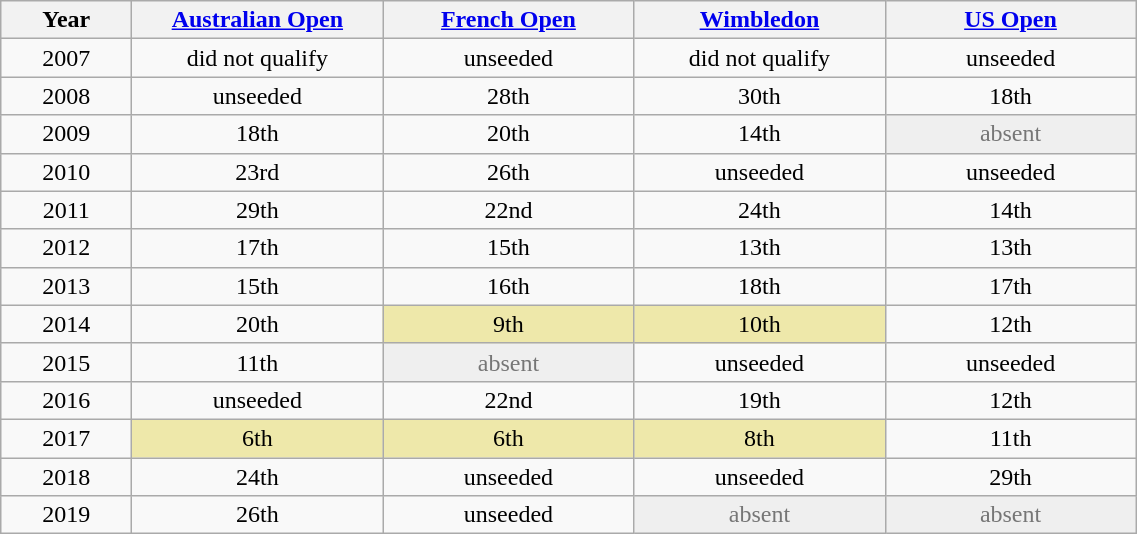<table class="wikitable" style="text-align:center">
<tr>
<th width="80">Year</th>
<th width="160"><a href='#'>Australian Open</a></th>
<th width="160"><a href='#'>French Open</a></th>
<th width="160"><a href='#'>Wimbledon</a></th>
<th width="160"><a href='#'>US Open</a></th>
</tr>
<tr>
<td>2007</td>
<td>did not qualify</td>
<td>unseeded</td>
<td>did not qualify</td>
<td>unseeded</td>
</tr>
<tr>
<td>2008</td>
<td>unseeded</td>
<td>28th</td>
<td>30th</td>
<td>18th</td>
</tr>
<tr>
<td>2009</td>
<td>18th</td>
<td>20th</td>
<td>14th</td>
<td style=background:#efefef;color:#767676>absent</td>
</tr>
<tr>
<td>2010</td>
<td>23rd</td>
<td>26th</td>
<td>unseeded</td>
<td>unseeded</td>
</tr>
<tr>
<td>2011</td>
<td>29th</td>
<td>22nd</td>
<td>24th</td>
<td>14th</td>
</tr>
<tr>
<td>2012</td>
<td>17th</td>
<td>15th</td>
<td>13th</td>
<td>13th</td>
</tr>
<tr>
<td>2013</td>
<td>15th</td>
<td>16th</td>
<td>18th</td>
<td>17th</td>
</tr>
<tr>
<td>2014</td>
<td>20th</td>
<td bgcolor="eee8aa">9th</td>
<td bgcolor="eee8aa">10th</td>
<td>12th</td>
</tr>
<tr>
<td>2015</td>
<td>11th</td>
<td style=background:#efefef;color:#767676>absent</td>
<td>unseeded</td>
<td>unseeded</td>
</tr>
<tr>
<td>2016</td>
<td>unseeded</td>
<td>22nd</td>
<td>19th</td>
<td>12th</td>
</tr>
<tr>
<td>2017</td>
<td bgcolor=eee8aa>6th</td>
<td bgcolor="eee8aa">6th</td>
<td bgcolor=eee8aa>8th</td>
<td>11th</td>
</tr>
<tr>
<td>2018</td>
<td>24th</td>
<td>unseeded</td>
<td>unseeded</td>
<td>29th</td>
</tr>
<tr>
<td>2019</td>
<td>26th</td>
<td>unseeded</td>
<td bgcolor="efefef" style="color:#767676">absent</td>
<td style=background:#efefef;color:#767676>absent</td>
</tr>
</table>
